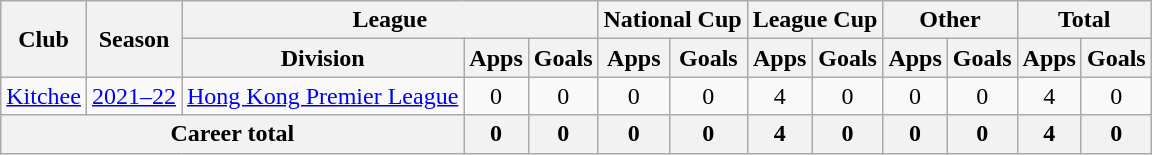<table class="wikitable" style="text-align: center">
<tr>
<th rowspan="2">Club</th>
<th rowspan="2">Season</th>
<th colspan="3">League</th>
<th colspan="2">National Cup</th>
<th colspan="2">League Cup</th>
<th colspan="2">Other</th>
<th colspan="2">Total</th>
</tr>
<tr>
<th>Division</th>
<th>Apps</th>
<th>Goals</th>
<th>Apps</th>
<th>Goals</th>
<th>Apps</th>
<th>Goals</th>
<th>Apps</th>
<th>Goals</th>
<th>Apps</th>
<th>Goals</th>
</tr>
<tr>
<td><a href='#'>Kitchee</a></td>
<td><a href='#'>2021–22</a></td>
<td><a href='#'>Hong Kong Premier League</a></td>
<td>0</td>
<td>0</td>
<td>0</td>
<td>0</td>
<td>4</td>
<td>0</td>
<td>0</td>
<td>0</td>
<td>4</td>
<td>0</td>
</tr>
<tr>
<th colspan=3>Career total</th>
<th>0</th>
<th>0</th>
<th>0</th>
<th>0</th>
<th>4</th>
<th>0</th>
<th>0</th>
<th>0</th>
<th>4</th>
<th>0</th>
</tr>
</table>
